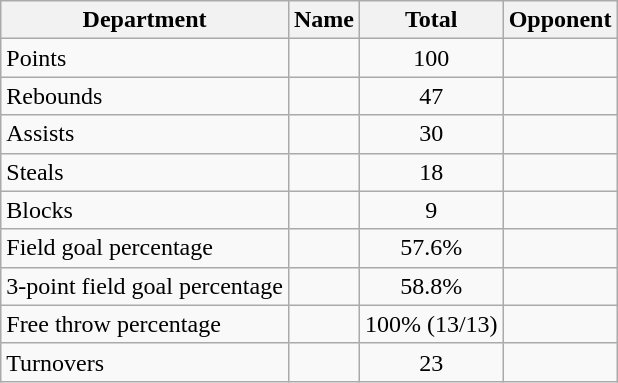<table class=wikitable>
<tr>
<th>Department</th>
<th>Name</th>
<th>Total</th>
<th>Opponent</th>
</tr>
<tr>
<td>Points</td>
<td></td>
<td align=center>100</td>
<td></td>
</tr>
<tr>
<td>Rebounds</td>
<td></td>
<td align=center>47</td>
<td></td>
</tr>
<tr>
<td>Assists</td>
<td></td>
<td align=center>30</td>
<td></td>
</tr>
<tr>
<td>Steals</td>
<td></td>
<td align=center>18</td>
<td></td>
</tr>
<tr>
<td>Blocks</td>
<td></td>
<td align=center>9</td>
<td></td>
</tr>
<tr>
<td>Field goal percentage</td>
<td></td>
<td align=center>57.6%</td>
<td></td>
</tr>
<tr>
<td>3-point field goal percentage</td>
<td></td>
<td align=center>58.8%</td>
<td></td>
</tr>
<tr>
<td>Free throw percentage</td>
<td></td>
<td align=center>100% (13/13)</td>
<td></td>
</tr>
<tr>
<td>Turnovers</td>
<td></td>
<td align=center>23</td>
<td></td>
</tr>
</table>
